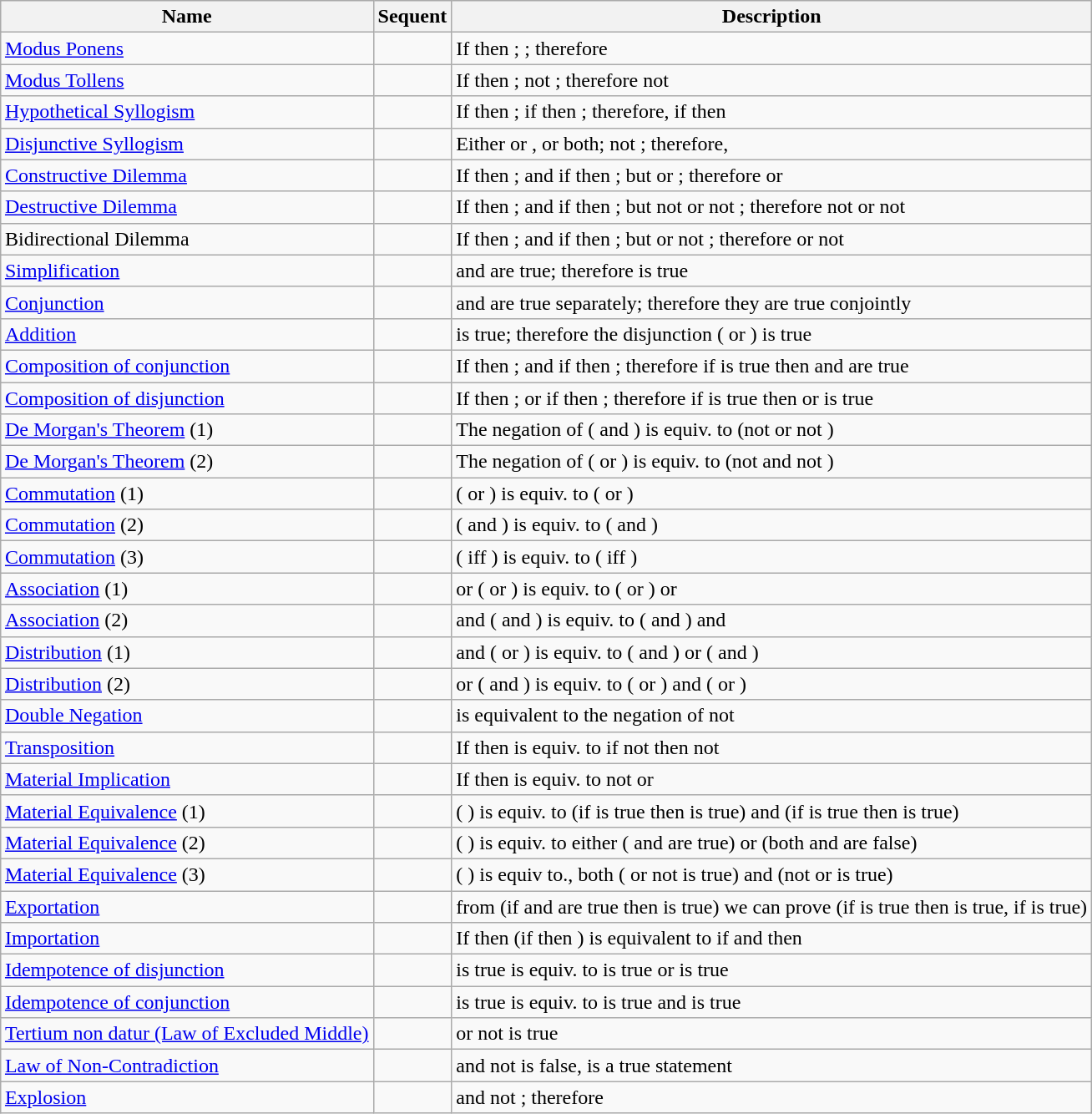<table class="wikitable" style="margin:auto;">
<tr ">
<th>Name</th>
<th>Sequent</th>
<th>Description</th>
</tr>
<tr>
<td><a href='#'>Modus Ponens</a></td>
<td style="text-align:center;"></td>
<td>If  then ; ; therefore </td>
</tr>
<tr>
<td><a href='#'>Modus Tollens</a></td>
<td style="text-align:center;"></td>
<td>If  then ; not ; therefore not </td>
</tr>
<tr>
<td><a href='#'>Hypothetical Syllogism</a></td>
<td style="text-align:center;"></td>
<td>If  then ; if  then ; therefore, if  then </td>
</tr>
<tr>
<td><a href='#'>Disjunctive Syllogism</a></td>
<td style="text-align:center;"></td>
<td>Either  or , or both; not ; therefore, </td>
</tr>
<tr>
<td><a href='#'>Constructive Dilemma</a></td>
<td style="text-align:center;"></td>
<td>If  then ; and if  then ; but  or ; therefore  or </td>
</tr>
<tr>
<td><a href='#'>Destructive Dilemma</a></td>
<td style="text-align:center;"></td>
<td>If  then ; and if  then ; but not  or not ; therefore not  or not </td>
</tr>
<tr>
<td>Bidirectional Dilemma</td>
<td style="text-align:center;"></td>
<td>If  then ; and if  then ; but  or not ; therefore  or not </td>
</tr>
<tr>
<td><a href='#'>Simplification</a></td>
<td style="text-align:center;"></td>
<td> and  are true; therefore  is true</td>
</tr>
<tr>
<td><a href='#'>Conjunction</a></td>
<td style="text-align:center;"></td>
<td> and  are true separately; therefore they are true conjointly</td>
</tr>
<tr>
<td><a href='#'>Addition</a></td>
<td style="text-align:center;"></td>
<td> is true; therefore the disjunction ( or ) is true</td>
</tr>
<tr>
<td><a href='#'>Composition of conjunction</a></td>
<td style="text-align:center;"></td>
<td>If  then ; and if  then ; therefore if  is true then  and  are true</td>
</tr>
<tr>
<td><a href='#'>Composition of disjunction</a></td>
<td style="text-align:center;"></td>
<td>If  then ; or if  then ; therefore if  is true then  or  is true</td>
</tr>
<tr>
<td><a href='#'>De Morgan's Theorem</a> (1)</td>
<td style="text-align:center;"></td>
<td>The negation of ( and ) is equiv. to (not  or not )</td>
</tr>
<tr>
<td><a href='#'>De Morgan's Theorem</a> (2)</td>
<td style="text-align:center;"></td>
<td>The negation of ( or ) is equiv. to (not  and not )</td>
</tr>
<tr>
<td><a href='#'>Commutation</a> (1)</td>
<td style="text-align:center;"></td>
<td>( or ) is equiv. to ( or )</td>
</tr>
<tr>
<td><a href='#'>Commutation</a> (2)</td>
<td style="text-align:center;"></td>
<td>( and ) is equiv. to ( and )</td>
</tr>
<tr>
<td><a href='#'>Commutation</a> (3)</td>
<td style="text-align:center;"></td>
<td>( iff ) is equiv. to ( iff )</td>
</tr>
<tr>
<td><a href='#'>Association</a> (1)</td>
<td style="text-align:center;"></td>
<td> or ( or ) is equiv. to ( or ) or </td>
</tr>
<tr>
<td><a href='#'>Association</a> (2)</td>
<td style="text-align:center;"></td>
<td> and ( and ) is equiv. to ( and ) and </td>
</tr>
<tr>
<td><a href='#'>Distribution</a> (1)</td>
<td style="text-align:center;"></td>
<td> and ( or ) is equiv. to ( and ) or ( and )</td>
</tr>
<tr>
<td><a href='#'>Distribution</a> (2)</td>
<td style="text-align:center;"></td>
<td> or ( and ) is equiv. to ( or ) and ( or )</td>
</tr>
<tr>
<td><a href='#'>Double Negation</a></td>
<td style="text-align:center;"></td>
<td> is equivalent to the negation of not </td>
</tr>
<tr>
<td><a href='#'>Transposition</a></td>
<td style="text-align:center;"></td>
<td>If  then  is equiv. to if not  then not </td>
</tr>
<tr>
<td><a href='#'>Material Implication</a></td>
<td style="text-align:center;"></td>
<td>If  then  is equiv. to not  or </td>
</tr>
<tr>
<td><a href='#'>Material Equivalence</a> (1)</td>
<td style="text-align:center;"></td>
<td>(  ) is equiv. to (if  is true then  is true) and (if  is true then  is true)</td>
</tr>
<tr>
<td><a href='#'>Material Equivalence</a> (2)</td>
<td style="text-align:center;"></td>
<td>(  ) is equiv. to either ( and  are true) or (both  and  are false)</td>
</tr>
<tr>
<td><a href='#'>Material Equivalence</a> (3)</td>
<td style="text-align:center;"></td>
<td>(  ) is equiv to., both ( or not  is true) and (not  or  is true)</td>
</tr>
<tr>
<td><a href='#'>Exportation</a></td>
<td style="text-align:center;"></td>
<td>from (if  and  are true then  is true) we can prove (if  is true then  is true, if  is true)</td>
</tr>
<tr>
<td><a href='#'>Importation</a></td>
<td style="text-align:center;"></td>
<td>If  then (if  then ) is equivalent to if  and  then </td>
</tr>
<tr>
<td><a href='#'>Idempotence of disjunction</a></td>
<td style="text-align:center;"></td>
<td> is true is equiv. to  is true or  is true</td>
</tr>
<tr>
<td><a href='#'>Idempotence of conjunction</a></td>
<td style="text-align:center;"></td>
<td> is true is equiv. to  is true and  is true</td>
</tr>
<tr>
<td><a href='#'>Tertium non datur (Law of Excluded Middle)</a></td>
<td style="text-align:center;"></td>
<td> or not  is true</td>
</tr>
<tr>
<td><a href='#'>Law of Non-Contradiction</a></td>
<td style="text-align:center;"></td>
<td> and not  is false, is a true statement</td>
</tr>
<tr>
<td><a href='#'>Explosion</a></td>
<td style="text-align:center;"></td>
<td> and not ; therefore </td>
</tr>
</table>
